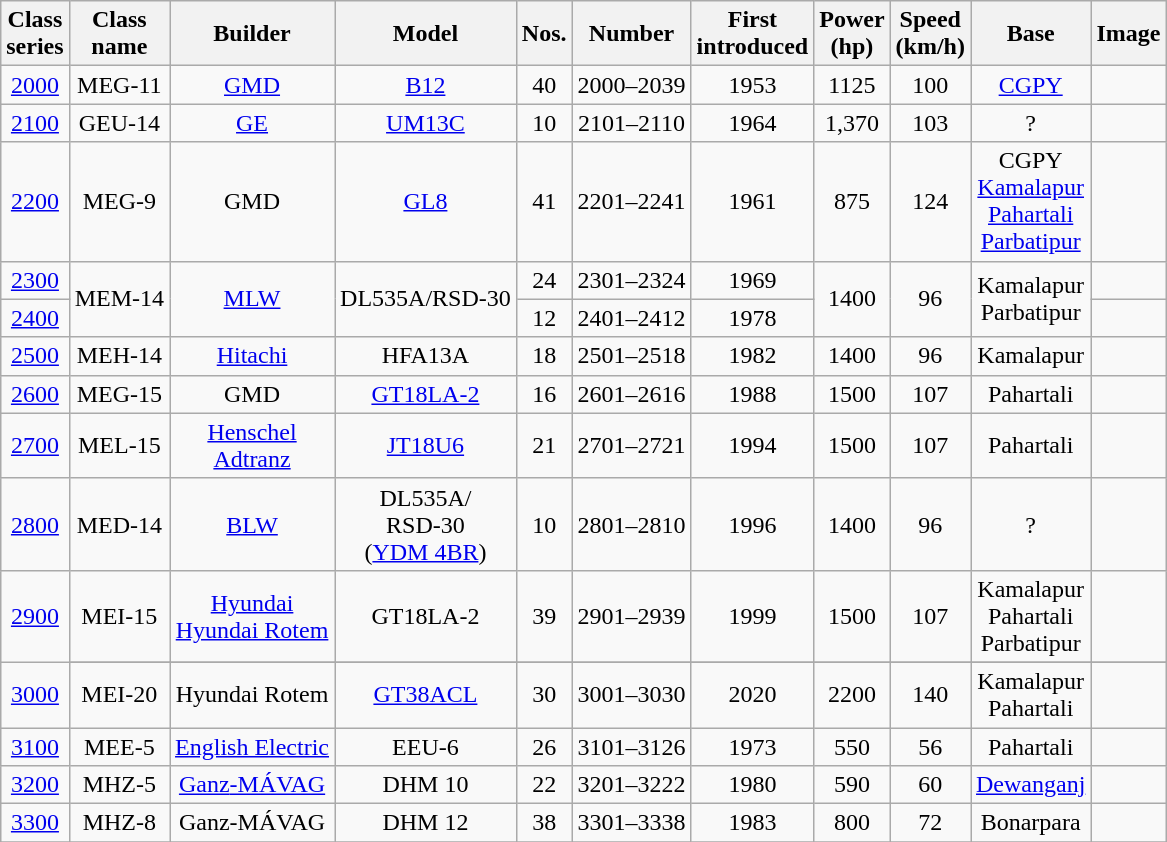<table class="wikitable sortable">
<tr>
<th>Class<br>series</th>
<th>Class<br>name</th>
<th>Builder</th>
<th>Model</th>
<th>Nos.</th>
<th>Number</th>
<th>First<br>introduced</th>
<th>Power<br>(hp)</th>
<th>Speed<br>(km/h)</th>
<th>Base</th>
<th>Image</th>
</tr>
<tr>
<td style="text-align: center;"><a href='#'>2000</a></td>
<td style="text-align: center;">MEG-11</td>
<td style="text-align: center;"><a href='#'>GMD</a></td>
<td style="text-align: center;"><a href='#'>B12</a></td>
<td style="text-align: center;">40</td>
<td style="text-align: center;">2000–2039</td>
<td style="text-align: center;">1953</td>
<td style="text-align: center;">1125</td>
<td style="text-align: center;">100</td>
<td style="text-align: center;"><a href='#'>CGPY</a></td>
<td></td>
</tr>
<tr>
<td style="text-align: center;"><a href='#'>2100</a></td>
<td style="text-align: center;">GEU-14</td>
<td style="text-align: center;"><a href='#'>GE</a></td>
<td style="text-align: center;"><a href='#'>UM13C</a></td>
<td style="text-align: center;">10</td>
<td style="text-align: center;">2101–2110</td>
<td style="text-align: center;">1964</td>
<td style="text-align: center;">1,370</td>
<td style="text-align: center;">103</td>
<td style="text-align: center;">?</td>
<td></td>
</tr>
<tr>
<td style="text-align: center;"><a href='#'>2200</a></td>
<td style="text-align: center;">MEG-9</td>
<td style="text-align: center;">GMD</td>
<td style="text-align: center;"><a href='#'>GL8</a></td>
<td style="text-align: center;">41</td>
<td style="text-align: center;">2201–2241</td>
<td style="text-align: center;">1961</td>
<td style="text-align: center;">875</td>
<td style="text-align: center;">124</td>
<td style="text-align: center;">CGPY<br><a href='#'>Kamalapur</a><br><a href='#'>Pahartali</a><br><a href='#'>Parbatipur</a></td>
<td></td>
</tr>
<tr>
<td style="text-align: center;"><a href='#'>2300</a></td>
<td rowspan="2" style="text-align: center;">MEM-14</td>
<td rowspan="2" style="text-align: center;"><a href='#'>MLW</a></td>
<td rowspan="2" style="text-align: center;">DL535A/RSD-30</td>
<td style="text-align: center;">24</td>
<td style="text-align: center;">2301–2324</td>
<td style="text-align: center;">1969</td>
<td rowspan="2" style="text-align: center;">1400</td>
<td rowspan="2" style="text-align: center;">96</td>
<td rowspan="2" style="text-align: center;">Kamalapur<br>Parbatipur</td>
<td></td>
</tr>
<tr>
<td style="text-align: center;"><a href='#'>2400</a></td>
<td style="text-align: center;">12</td>
<td style="text-align: center;">2401–2412</td>
<td style="text-align: center;">1978</td>
<td></td>
</tr>
<tr>
<td style="text-align: center;"><a href='#'>2500</a></td>
<td style="text-align: center;">MEH-14</td>
<td style="text-align: center;"><a href='#'>Hitachi</a></td>
<td style="text-align: center;">HFA13A</td>
<td style="text-align: center;">18</td>
<td style="text-align: center;">2501–2518</td>
<td style="text-align: center;">1982</td>
<td style="text-align: center;">1400</td>
<td style="text-align: center;">96</td>
<td style="text-align: center;">Kamalapur</td>
<td></td>
</tr>
<tr>
<td style="text-align: center;"><a href='#'>2600</a></td>
<td style="text-align: center;">MEG-15</td>
<td style="text-align: center;">GMD</td>
<td style="text-align: center;"><a href='#'>GT18LA-2</a></td>
<td style="text-align: center;">16</td>
<td style="text-align: center;">2601–2616</td>
<td style="text-align: center;">1988</td>
<td style="text-align: center;">1500</td>
<td style="text-align: center;">107</td>
<td style="text-align: center;">Pahartali</td>
<td></td>
</tr>
<tr>
<td style="text-align: center;"><a href='#'>2700</a></td>
<td style="text-align: center;">MEL-15</td>
<td style="text-align: center;"><a href='#'>Henschel</a><br><a href='#'>Adtranz</a></td>
<td style="text-align: center;"><a href='#'>JT18U6</a></td>
<td style="text-align: center;">21</td>
<td style="text-align: center;">2701–2721</td>
<td style="text-align: center;">1994</td>
<td style="text-align: center;">1500</td>
<td style="text-align: center;">107</td>
<td style="text-align: center;">Pahartali</td>
<td></td>
</tr>
<tr>
<td style="text-align: center;"><a href='#'>2800</a></td>
<td style="text-align: center;">MED-14</td>
<td style="text-align: center;"><a href='#'>BLW</a></td>
<td style="text-align: center;">DL535A/<br>RSD-30<br>(<a href='#'>YDM 4BR</a>)</td>
<td style="text-align: center;">10</td>
<td style="text-align: center;">2801–2810</td>
<td style="text-align: center;">1996</td>
<td style="text-align: center;">1400</td>
<td style="text-align: center;">96</td>
<td style="text-align: center;">?</td>
<td></td>
</tr>
<tr>
<td style="text-align: center;"><a href='#'>2900</a></td>
<td style="text-align: center;">MEI-15</td>
<td style="text-align: center;"><a href='#'>Hyundai</a><br><a href='#'>Hyundai Rotem</a></td>
<td style="text-align: center;">GT18LA-2</td>
<td style="text-align: center;">39</td>
<td style="text-align: center;">2901–2939</td>
<td style="text-align: center;">1999</td>
<td style="text-align: center;">1500</td>
<td style="text-align: center;">107</td>
<td style="text-align: center;">Kamalapur<br>Pahartali<br>Parbatipur</td>
<td></td>
</tr>
<tr>
<td rowspan="2" style="text-align: center;"><a href='#'>3000</a></td>
</tr>
<tr>
<td style="text-align: center;">MEI-20</td>
<td style="text-align: center;">Hyundai Rotem</td>
<td style="text-align: center;"><a href='#'>GT38ACL</a></td>
<td style="text-align: center;">30</td>
<td style="text-align: center;">3001–3030</td>
<td style="text-align: center;">2020</td>
<td style="text-align: center;">2200</td>
<td style="text-align: center;">140</td>
<td style="text-align: center;">Kamalapur<br>Pahartali</td>
<td></td>
</tr>
<tr>
<td style="text-align: center;"><a href='#'>3100</a></td>
<td style="text-align: center;">MEE-5</td>
<td style="text-align: center;"><a href='#'>English Electric</a></td>
<td style="text-align: center;">EEU-6</td>
<td style="text-align: center;">26</td>
<td style="text-align: center;">3101–3126</td>
<td style="text-align: center;">1973</td>
<td style="text-align: center;">550</td>
<td style="text-align: center;">56</td>
<td style="text-align: center;">Pahartali</td>
<td></td>
</tr>
<tr>
<td style="text-align: center;"><a href='#'>3200</a></td>
<td style="text-align: center;">MHZ-5</td>
<td style="text-align: center;"><a href='#'>Ganz</a><a href='#'>-MÁVAG</a></td>
<td style="text-align: center;">DHM 10</td>
<td style="text-align: center;">22</td>
<td style="text-align: center;">3201–3222</td>
<td style="text-align: center;">1980</td>
<td style="text-align: center;">590</td>
<td style="text-align: center;">60</td>
<td style="text-align: center;"><a href='#'>Dewanganj</a></td>
<td></td>
</tr>
<tr>
<td style="text-align: center;"><a href='#'>3300</a></td>
<td style="text-align: center;">MHZ-8</td>
<td style="text-align: center;">Ganz-MÁVAG</td>
<td style="text-align: center;">DHM 12</td>
<td style="text-align: center;">38</td>
<td style="text-align: center;">3301–3338</td>
<td style="text-align: center;">1983</td>
<td style="text-align: center;">800</td>
<td style="text-align: center;">72</td>
<td style="text-align: center;">Bonarpara</td>
<td></td>
</tr>
<tr>
</tr>
</table>
